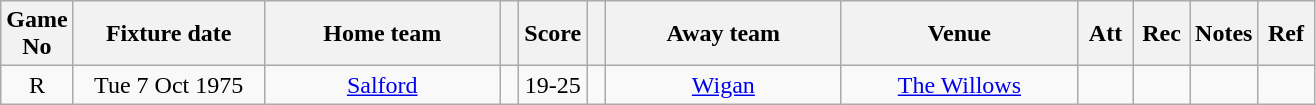<table class="wikitable" style="text-align:center;">
<tr>
<th width=20 abbr="No">Game No</th>
<th width=120 abbr="Date">Fixture date</th>
<th width=150 abbr="Home team">Home team</th>
<th width=5 abbr="space"></th>
<th width=20 abbr="Score">Score</th>
<th width=5 abbr="space"></th>
<th width=150 abbr="Away team">Away team</th>
<th width=150 abbr="Venue">Venue</th>
<th width=30 abbr="Att">Att</th>
<th width=30 abbr="Rec">Rec</th>
<th width=20 abbr="Notes">Notes</th>
<th width=30 abbr="Ref">Ref</th>
</tr>
<tr>
<td>R</td>
<td>Tue 7 Oct 1975</td>
<td><a href='#'>Salford</a></td>
<td></td>
<td>19-25</td>
<td></td>
<td><a href='#'>Wigan</a></td>
<td><a href='#'>The Willows</a></td>
<td></td>
<td></td>
<td></td>
<td></td>
</tr>
</table>
